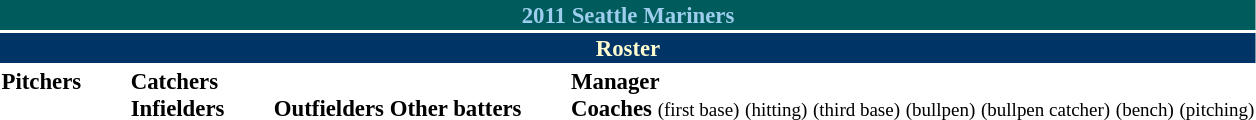<table class="toccolours" style="font-size: 95%;">
<tr>
<th colspan="10" style="background:#005c5c; color:#9eceee; text-align:center;">2011 Seattle Mariners</th>
</tr>
<tr>
<td colspan="10" style="background:#036; color:#fffdd0; text-align:center;"><strong>Roster</strong></td>
</tr>
<tr>
<td valign="top"><strong>Pitchers</strong><br>



















</td>
<td style="width:25px;"></td>
<td valign="top"><strong>Catchers</strong><br>



<strong>Infielders</strong>









</td>
<td style="width:25px;"></td>
<td valign="top"><br><strong>Outfielders</strong>










<strong>Other batters</strong>

</td>
<td style="width:25px;"></td>
<td valign="top"><strong>Manager</strong><br>
<strong>Coaches</strong>
 <small>(first base)</small>
 <small>(hitting)</small>
 <small>(third base)</small>
 <small>(bullpen)</small>
 <small>(bullpen catcher)</small>
 <small>(bench)</small>
 <small>(pitching)</small></td>
</tr>
</table>
